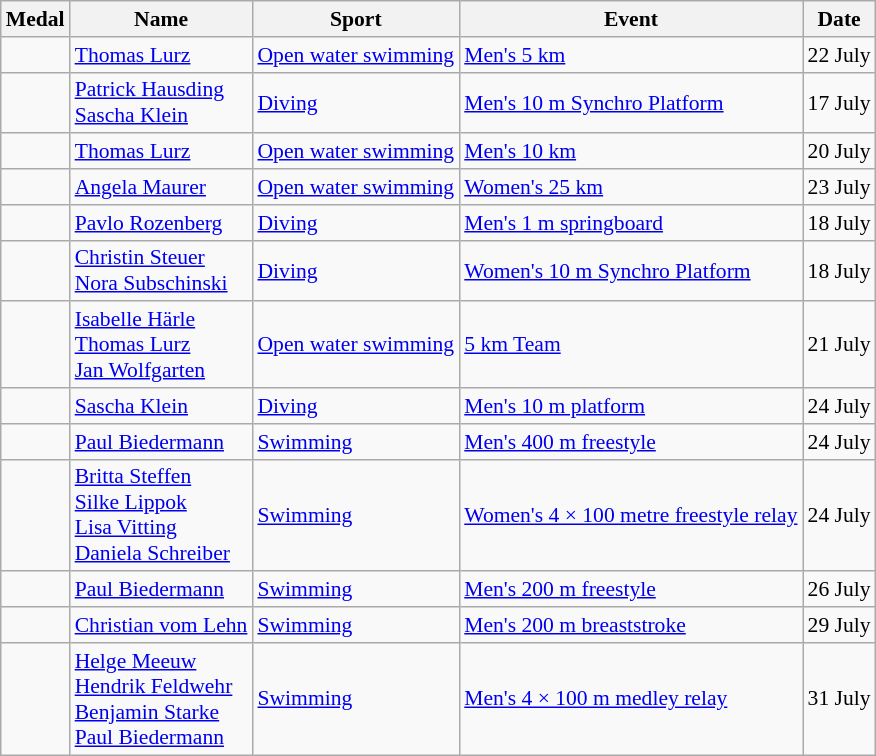<table class="wikitable sortable" style="font-size:90%">
<tr>
<th>Medal</th>
<th>Name</th>
<th>Sport</th>
<th>Event</th>
<th>Date</th>
</tr>
<tr>
<td></td>
<td><a href='#'>Thomas Lurz</a></td>
<td><a href='#'>Open water swimming</a></td>
<td><a href='#'>Men's 5 km</a></td>
<td>22 July</td>
</tr>
<tr>
<td></td>
<td><a href='#'>Patrick Hausding</a><br><a href='#'>Sascha Klein</a></td>
<td><a href='#'>Diving</a></td>
<td><a href='#'>Men's 10 m Synchro Platform</a></td>
<td>17 July</td>
</tr>
<tr>
<td></td>
<td><a href='#'>Thomas Lurz</a></td>
<td><a href='#'>Open water swimming</a></td>
<td><a href='#'>Men's 10 km</a></td>
<td>20 July</td>
</tr>
<tr>
<td></td>
<td><a href='#'>Angela Maurer</a></td>
<td><a href='#'>Open water swimming</a></td>
<td><a href='#'>Women's 25 km</a></td>
<td>23 July</td>
</tr>
<tr>
<td></td>
<td><a href='#'>Pavlo Rozenberg</a></td>
<td><a href='#'>Diving</a></td>
<td><a href='#'>Men's 1 m springboard</a></td>
<td>18 July</td>
</tr>
<tr>
<td></td>
<td><a href='#'>Christin Steuer</a><br><a href='#'>Nora Subschinski</a></td>
<td><a href='#'>Diving</a></td>
<td><a href='#'>Women's 10 m Synchro Platform</a></td>
<td>18 July</td>
</tr>
<tr>
<td></td>
<td><a href='#'>Isabelle Härle</a><br><a href='#'>Thomas Lurz</a><br><a href='#'>Jan Wolfgarten</a></td>
<td><a href='#'>Open water swimming</a></td>
<td><a href='#'>5 km Team</a></td>
<td>21 July</td>
</tr>
<tr>
<td></td>
<td><a href='#'>Sascha Klein</a></td>
<td><a href='#'>Diving</a></td>
<td><a href='#'>Men's 10 m platform</a></td>
<td>24 July</td>
</tr>
<tr>
<td></td>
<td><a href='#'>Paul Biedermann</a></td>
<td><a href='#'>Swimming</a></td>
<td><a href='#'>Men's 400 m freestyle</a></td>
<td>24 July</td>
</tr>
<tr>
<td></td>
<td><a href='#'>Britta Steffen</a><br><a href='#'>Silke Lippok</a><br><a href='#'>Lisa Vitting</a><br><a href='#'>Daniela Schreiber</a></td>
<td><a href='#'>Swimming</a></td>
<td><a href='#'>Women's 4 × 100 metre freestyle relay</a></td>
<td>24 July</td>
</tr>
<tr>
<td></td>
<td><a href='#'>Paul Biedermann</a></td>
<td><a href='#'>Swimming</a></td>
<td><a href='#'>Men's 200 m freestyle</a></td>
<td>26 July</td>
</tr>
<tr>
<td></td>
<td><a href='#'>Christian vom Lehn</a></td>
<td><a href='#'>Swimming</a></td>
<td><a href='#'>Men's 200 m breaststroke</a></td>
<td>29 July</td>
</tr>
<tr>
<td></td>
<td><a href='#'>Helge Meeuw</a><br><a href='#'>Hendrik Feldwehr</a><br><a href='#'>Benjamin Starke</a><br><a href='#'>Paul Biedermann</a></td>
<td><a href='#'>Swimming</a></td>
<td><a href='#'>Men's 4 × 100 m medley relay</a></td>
<td>31 July</td>
</tr>
</table>
